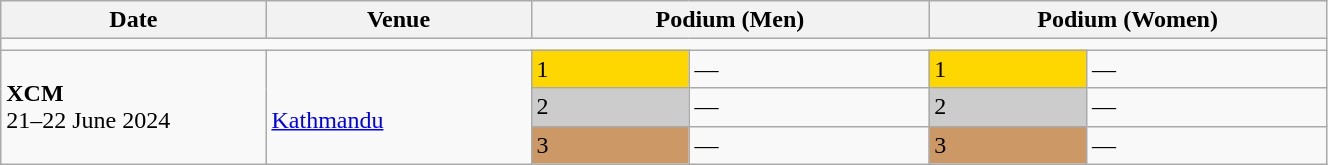<table class="wikitable" width=70%>
<tr>
<th>Date</th>
<th width=20%>Venue</th>
<th colspan=2 width=30%>Podium (Men)</th>
<th colspan=2 width=30%>Podium (Women)</th>
</tr>
<tr>
<td colspan=6></td>
</tr>
<tr>
<td rowspan=3><strong>XCM</strong> <br> 21–22 June 2024</td>
<td rowspan=3><br><a href='#'>Kathmandu</a></td>
<td bgcolor=FFD700>1</td>
<td>—</td>
<td bgcolor=FFD700>1</td>
<td>—</td>
</tr>
<tr>
<td bgcolor=CCCCCC>2</td>
<td>—</td>
<td bgcolor=CCCCCC>2</td>
<td>—</td>
</tr>
<tr>
<td bgcolor=CC9966>3</td>
<td>—</td>
<td bgcolor=CC9966>3</td>
<td>—</td>
</tr>
</table>
